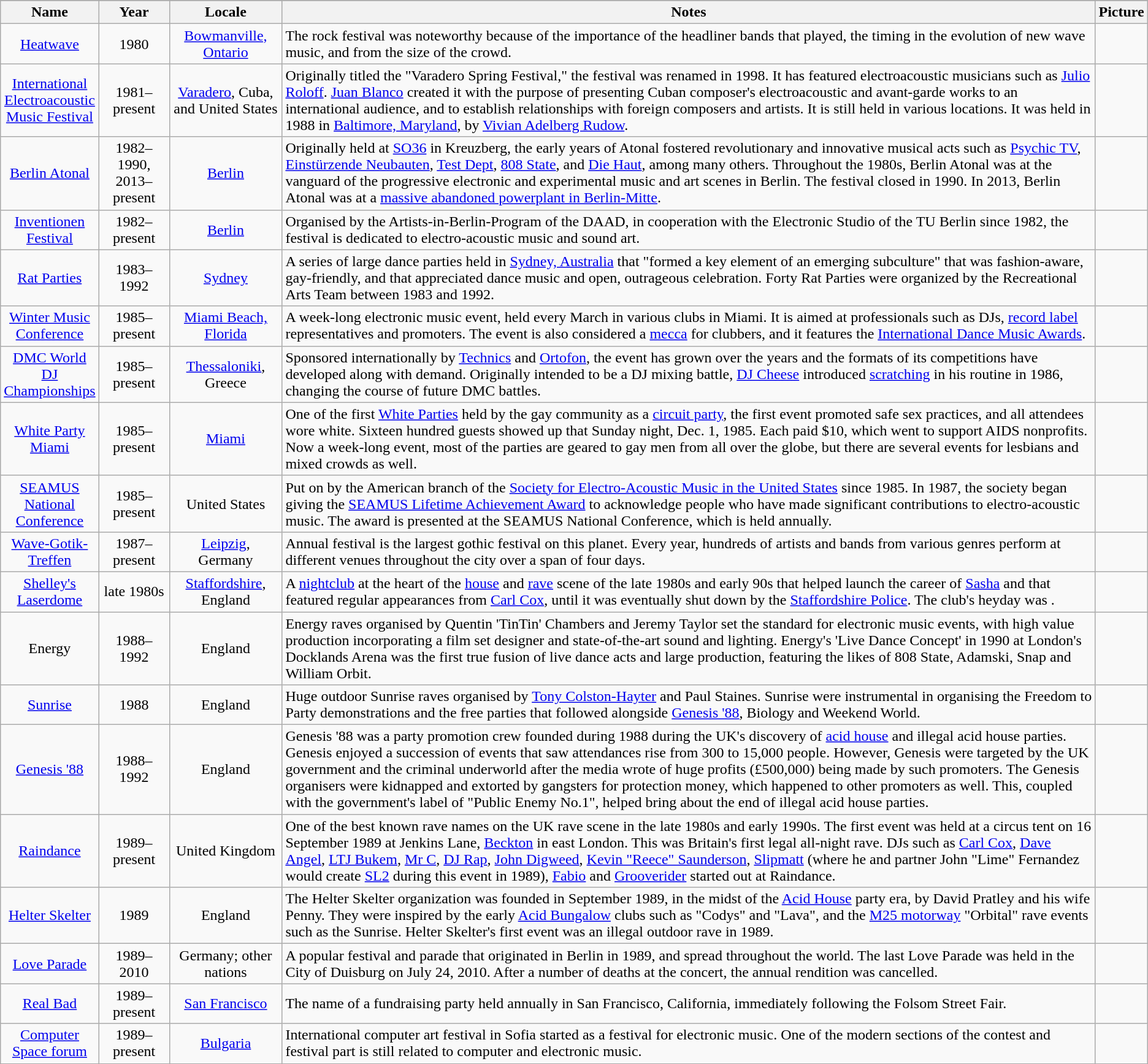<table class="sortable wikitable" style="text-align:center;font-size:100%;">
<tr style="vertical-align:bottom;">
</tr>
<tr>
<th style="width:74px;">Name</th>
<th>Year</th>
<th>Locale</th>
<th class="unsortable">Notes</th>
<th>Picture</th>
</tr>
<tr>
<td><a href='#'>Heatwave</a></td>
<td>1980</td>
<td><a href='#'>Bowmanville, Ontario</a></td>
<td style="text-align:left">The rock festival was noteworthy because of the importance of the headliner bands that played, the timing in the evolution of new wave music, and from the size of the crowd.</td>
<td></td>
</tr>
<tr>
<td><a href='#'>International Electroacoustic Music Festival</a></td>
<td>1981–present</td>
<td><a href='#'>Varadero</a>, Cuba, and United States</td>
<td style="text-align:left">Originally titled the "Varadero Spring Festival," the festival was renamed in 1998. It has featured electroacoustic musicians such as <a href='#'>Julio Roloff</a>. <a href='#'>Juan Blanco</a> created it with the purpose of presenting Cuban composer's electroacoustic and avant-garde works to an international audience, and to establish relationships with foreign composers and artists. It is still held in various locations. It was held in 1988 in <a href='#'>Baltimore, Maryland</a>, by <a href='#'>Vivian Adelberg Rudow</a>.</td>
<td></td>
</tr>
<tr>
<td><a href='#'>Berlin Atonal</a></td>
<td>1982–1990, 2013–present</td>
<td><a href='#'>Berlin</a></td>
<td style="text-align:left">Originally held at <a href='#'>SO36</a> in Kreuzberg, the early years of Atonal fostered revolutionary and innovative musical acts such as <a href='#'>Psychic TV</a>, <a href='#'>Einstürzende Neubauten</a>, <a href='#'>Test Dept</a>, <a href='#'>808 State</a>, and <a href='#'>Die Haut</a>, among many others. Throughout the 1980s, Berlin Atonal was at the vanguard of the progressive electronic and experimental music and art scenes in Berlin. The festival closed in 1990. In 2013, Berlin Atonal was at a <a href='#'>massive abandoned powerplant in Berlin-Mitte</a>.</td>
<td></td>
</tr>
<tr>
<td><a href='#'>Inventionen Festival</a></td>
<td>1982–present</td>
<td><a href='#'>Berlin</a></td>
<td style="text-align:left">Organised by the Artists-in-Berlin-Program of the DAAD, in cooperation with the Electronic Studio of the TU Berlin since 1982, the festival is dedicated to electro-acoustic music and sound art.</td>
<td></td>
</tr>
<tr>
<td><a href='#'>Rat Parties</a></td>
<td>1983–1992</td>
<td><a href='#'>Sydney</a></td>
<td style="text-align:left">A series of large dance parties held in <a href='#'>Sydney, Australia</a> that "formed a key element of an emerging subculture" that was fashion-aware, gay-friendly, and that appreciated dance music and open, outrageous celebration. Forty Rat Parties were organized by the Recreational Arts Team between 1983 and 1992.</td>
<td></td>
</tr>
<tr>
<td><a href='#'>Winter Music Conference</a></td>
<td>1985–present</td>
<td><a href='#'>Miami Beach, Florida</a></td>
<td style="text-align:left">A week-long electronic music event, held every March in various clubs in Miami. It is aimed at professionals such as DJs, <a href='#'>record label</a> representatives and promoters. The event is also considered a <a href='#'>mecca</a> for clubbers, and it features the <a href='#'>International Dance Music Awards</a>.</td>
<td></td>
</tr>
<tr>
<td><a href='#'>DMC World DJ Championships</a></td>
<td>1985–present</td>
<td><a href='#'>Thessaloniki</a>, Greece</td>
<td style="text-align:left">Sponsored internationally by <a href='#'>Technics</a> and <a href='#'>Ortofon</a>, the event has grown over the years and the formats of its competitions have developed along with demand. Originally intended to be a DJ mixing battle, <a href='#'>DJ Cheese</a> introduced <a href='#'>scratching</a> in his routine in 1986, changing the course of future DMC battles.</td>
<td></td>
</tr>
<tr>
<td><a href='#'>White Party Miami</a></td>
<td>1985–present</td>
<td><a href='#'>Miami</a></td>
<td style="text-align:left">One of the first <a href='#'>White Parties</a> held by the gay community as a <a href='#'>circuit party</a>, the first event promoted safe sex practices, and all attendees wore white. Sixteen hundred guests showed up that Sunday night, Dec. 1, 1985. Each paid $10, which went to support AIDS nonprofits. Now a week-long event, most of the parties are geared to gay men from all over the globe, but there are several events for lesbians and mixed crowds as well.</td>
<td></td>
</tr>
<tr>
<td><a href='#'>SEAMUS National Conference</a></td>
<td>1985–present</td>
<td>United States</td>
<td style="text-align:left">Put on by the American branch of the <a href='#'>Society for Electro-Acoustic Music in the United States</a> since 1985. In 1987, the society began giving the <a href='#'>SEAMUS Lifetime Achievement Award</a> to acknowledge people who have made significant contributions to electro-acoustic music. The award is presented at the SEAMUS National Conference, which is held annually.</td>
<td></td>
</tr>
<tr>
<td><a href='#'>Wave-Gotik-Treffen</a></td>
<td>1987–present</td>
<td><a href='#'>Leipzig</a>, Germany</td>
<td style="text-align:left">Annual festival is the largest gothic festival on this planet. Every year, hundreds of artists and bands from various genres perform at different venues throughout the city over a span of four days.</td>
<td></td>
</tr>
<tr>
<td><a href='#'>Shelley's Laserdome</a></td>
<td>late 1980s</td>
<td><a href='#'>Staffordshire</a>, England</td>
<td style="text-align:left">A <a href='#'>nightclub</a> at the heart of the <a href='#'>house</a> and <a href='#'>rave</a> scene of the late 1980s and early 90s that helped launch the career of <a href='#'>Sasha</a> and that featured regular appearances from <a href='#'>Carl Cox</a>, until it was eventually shut down by the <a href='#'>Staffordshire Police</a>. The club's heyday was .</td>
<td></td>
</tr>
<tr>
<td>Energy</td>
<td>1988–1992</td>
<td>England</td>
<td style="text-align:left">Energy raves organised by Quentin 'TinTin' Chambers and Jeremy Taylor set the standard for electronic music events, with high value production incorporating a film set designer and state-of-the-art sound and lighting. Energy's 'Live Dance Concept' in 1990 at London's Docklands Arena was the first true fusion of live dance acts and large production, featuring the likes of 808 State, Adamski, Snap and William Orbit.</td>
<td></td>
</tr>
<tr>
<td><a href='#'>Sunrise</a></td>
<td>1988</td>
<td>England</td>
<td style="text-align:left">Huge outdoor Sunrise raves organised by <a href='#'>Tony Colston-Hayter</a> and Paul Staines. Sunrise were instrumental in organising the Freedom to Party demonstrations and the free parties that followed alongside <a href='#'>Genesis '88</a>, Biology and Weekend World.</td>
<td></td>
</tr>
<tr>
<td><a href='#'>Genesis '88</a></td>
<td>1988–1992</td>
<td>England</td>
<td style="text-align:left">Genesis '88 was a party promotion crew founded during 1988 during the UK's discovery of <a href='#'>acid house</a> and illegal acid house parties. Genesis enjoyed a succession of events that saw attendances rise from 300 to 15,000 people. However, Genesis were targeted by the UK government and the criminal underworld after the media wrote of huge profits (£500,000) being made by such promoters. The Genesis organisers were kidnapped and extorted by gangsters for protection money, which happened to other promoters as well. This, coupled with the government's label of "Public Enemy No.1", helped bring about the end of illegal acid house parties.</td>
<td></td>
</tr>
<tr>
<td><a href='#'>Raindance</a></td>
<td>1989–present</td>
<td>United Kingdom</td>
<td style="text-align:left">One of the best known rave names on the UK rave scene in the late 1980s and early 1990s. The first event was held at a circus tent on 16 September 1989 at Jenkins Lane, <a href='#'>Beckton</a> in east London. This was Britain's first legal all-night rave. DJs such as <a href='#'>Carl Cox</a>, <a href='#'>Dave Angel</a>, <a href='#'>LTJ Bukem</a>, <a href='#'>Mr C</a>, <a href='#'>DJ Rap</a>, <a href='#'>John Digweed</a>, <a href='#'>Kevin "Reece" Saunderson</a>, <a href='#'>Slipmatt</a> (where he and partner John "Lime" Fernandez would create <a href='#'>SL2</a> during this event in 1989), <a href='#'>Fabio</a> and <a href='#'>Grooverider</a> started out at Raindance.</td>
<td></td>
</tr>
<tr>
<td><a href='#'>Helter Skelter</a></td>
<td>1989</td>
<td>England</td>
<td style="text-align:left">The Helter Skelter organization was founded in September 1989, in the midst of the <a href='#'>Acid House</a> party era, by David Pratley and his wife Penny. They were inspired by the early <a href='#'>Acid Bungalow</a> clubs such as "Codys" and "Lava", and the <a href='#'>M25 motorway</a> "Orbital" rave events such as the Sunrise. Helter Skelter's first event was an illegal outdoor rave in 1989.</td>
<td></td>
</tr>
<tr>
<td><a href='#'>Love Parade</a></td>
<td>1989–2010</td>
<td>Germany; other nations</td>
<td style="text-align:left">A popular festival and parade that originated in Berlin in 1989, and spread throughout the world. The last Love Parade was held in the City of Duisburg on July 24, 2010. After a number of deaths at the concert, the annual rendition was cancelled.</td>
<td></td>
</tr>
<tr>
<td><a href='#'>Real Bad</a></td>
<td>1989–present</td>
<td><a href='#'>San Francisco</a></td>
<td style="text-align:left">The name of a fundraising party held annually in San Francisco, California, immediately following the Folsom Street Fair.</td>
<td></td>
</tr>
<tr>
<td><a href='#'>Computer Space forum</a></td>
<td>1989–present</td>
<td><a href='#'>Bulgaria</a></td>
<td style="text-align:left">International computer art festival in Sofia started as a festival for electronic music. One of the modern sections of the contest and festival part is still related to computer and electronic music.</td>
<td></td>
</tr>
<tr>
</tr>
</table>
